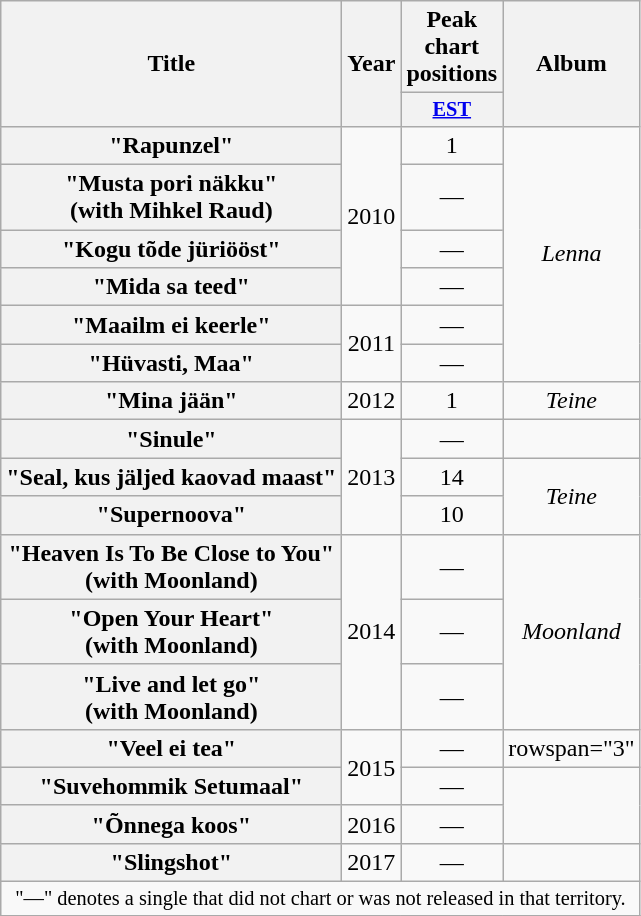<table class="wikitable plainrowheaders" style="text-align:center;">
<tr>
<th scope="col" rowspan="2">Title</th>
<th scope="col" rowspan="2">Year</th>
<th scope="col" colspan="1">Peak chart positions</th>
<th scope="col" rowspan="2">Album</th>
</tr>
<tr>
<th scope="col" style="width:3em;font-size:85%;"><a href='#'>EST</a></th>
</tr>
<tr>
<th scope="row">"Rapunzel"</th>
<td rowspan="4">2010</td>
<td>1</td>
<td rowspan="6"><em>Lenna</em></td>
</tr>
<tr>
<th scope="row">"Musta pori näkku" <br><span>(with Mihkel Raud)</span></th>
<td>—</td>
</tr>
<tr>
<th scope="row">"Kogu tõde jüriööst"</th>
<td>—</td>
</tr>
<tr>
<th scope="row">"Mida sa teed"</th>
<td>—</td>
</tr>
<tr>
<th scope="row">"Maailm ei keerle"</th>
<td rowspan="2">2011</td>
<td>—</td>
</tr>
<tr>
<th scope="row">"Hüvasti, Maa"</th>
<td>—</td>
</tr>
<tr>
<th scope="row">"Mina jään"</th>
<td>2012</td>
<td>1</td>
<td><em>Teine</em></td>
</tr>
<tr>
<th scope="row">"Sinule"</th>
<td rowspan="3">2013</td>
<td>—</td>
<td></td>
</tr>
<tr>
<th scope="row">"Seal, kus jäljed kaovad maast"</th>
<td>14</td>
<td rowspan="2"><em>Teine</em></td>
</tr>
<tr>
<th scope="row">"Supernoova"</th>
<td>10</td>
</tr>
<tr>
<th scope="row">"Heaven Is To Be Close to You"<br><span>(with Moonland)</span></th>
<td rowspan="3">2014</td>
<td>—</td>
<td rowspan="3"><em>Moonland</em></td>
</tr>
<tr>
<th scope="row">"Open Your Heart"<br><span>(with Moonland)</span></th>
<td>—</td>
</tr>
<tr>
<th scope="row">"Live and let go"<br><span>(with Moonland)</span></th>
<td>—</td>
</tr>
<tr>
<th scope="row">"Veel ei tea"</th>
<td rowspan="2">2015</td>
<td>—</td>
<td>rowspan="3" </td>
</tr>
<tr>
<th scope="row">"Suvehommik Setumaal"</th>
<td>—</td>
</tr>
<tr>
<th scope="row">"Õnnega koos"</th>
<td>2016</td>
<td>—</td>
</tr>
<tr>
<th scope="row">"Slingshot"</th>
<td>2017</td>
<td>—</td>
<td></td>
</tr>
<tr>
<td colspan="10" style="font-size:85%">"—" denotes a single that did not chart or was not released in that territory.</td>
</tr>
<tr>
</tr>
</table>
